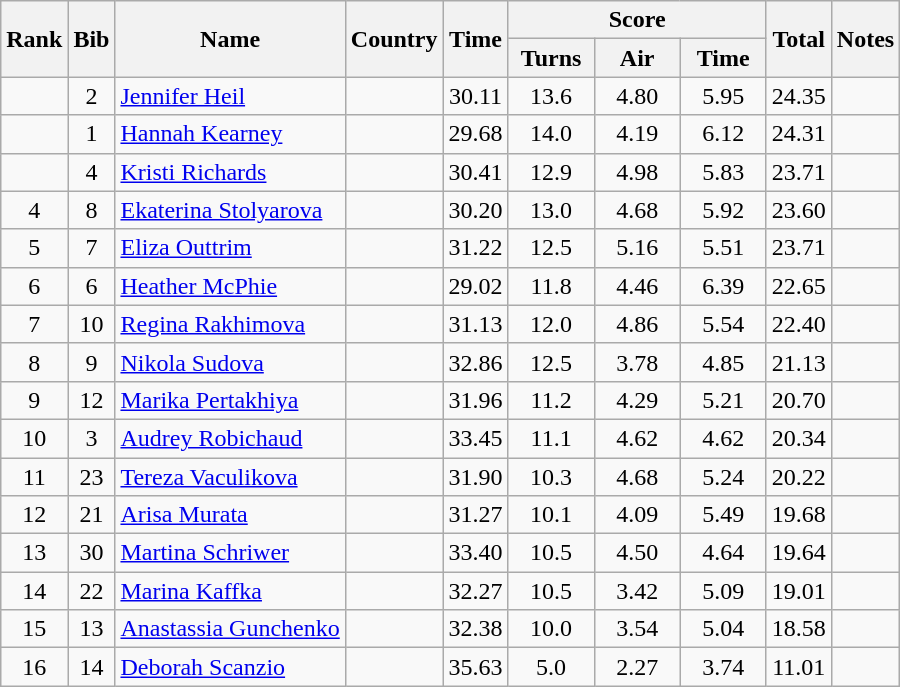<table class="wikitable sortable" style="text-align:center">
<tr>
<th rowspan=2>Rank</th>
<th rowspan=2>Bib</th>
<th rowspan=2>Name</th>
<th rowspan=2>Country</th>
<th rowspan=2>Time</th>
<th colspan=3>Score</th>
<th rowspan=2>Total</th>
<th rowspan=2>Notes</th>
</tr>
<tr>
<th width=50>Turns</th>
<th width=50>Air</th>
<th width=50>Time</th>
</tr>
<tr>
<td></td>
<td>2</td>
<td align=left><a href='#'>Jennifer Heil</a></td>
<td align=left></td>
<td>30.11</td>
<td>13.6</td>
<td>4.80</td>
<td>5.95</td>
<td>24.35</td>
<td></td>
</tr>
<tr>
<td></td>
<td>1</td>
<td align=left><a href='#'>Hannah Kearney</a></td>
<td align=left></td>
<td>29.68</td>
<td>14.0</td>
<td>4.19</td>
<td>6.12</td>
<td>24.31</td>
<td></td>
</tr>
<tr>
<td></td>
<td>4</td>
<td align=left><a href='#'>Kristi Richards</a></td>
<td align=left></td>
<td>30.41</td>
<td>12.9</td>
<td>4.98</td>
<td>5.83</td>
<td>23.71</td>
<td></td>
</tr>
<tr>
<td>4</td>
<td>8</td>
<td align=left><a href='#'>Ekaterina Stolyarova</a></td>
<td align=left></td>
<td>30.20</td>
<td>13.0</td>
<td>4.68</td>
<td>5.92</td>
<td>23.60</td>
<td></td>
</tr>
<tr>
<td>5</td>
<td>7</td>
<td align=left><a href='#'>Eliza Outtrim</a></td>
<td align=left></td>
<td>31.22</td>
<td>12.5</td>
<td>5.16</td>
<td>5.51</td>
<td>23.71</td>
<td></td>
</tr>
<tr>
<td>6</td>
<td>6</td>
<td align=left><a href='#'>Heather McPhie</a></td>
<td align=left></td>
<td>29.02</td>
<td>11.8</td>
<td>4.46</td>
<td>6.39</td>
<td>22.65</td>
<td></td>
</tr>
<tr>
<td>7</td>
<td>10</td>
<td align=left><a href='#'>Regina Rakhimova</a></td>
<td align=left></td>
<td>31.13</td>
<td>12.0</td>
<td>4.86</td>
<td>5.54</td>
<td>22.40</td>
<td></td>
</tr>
<tr>
<td>8</td>
<td>9</td>
<td align=left><a href='#'>Nikola Sudova</a></td>
<td align=left></td>
<td>32.86</td>
<td>12.5</td>
<td>3.78</td>
<td>4.85</td>
<td>21.13</td>
<td></td>
</tr>
<tr>
<td>9</td>
<td>12</td>
<td align=left><a href='#'>Marika Pertakhiya</a></td>
<td align=left></td>
<td>31.96</td>
<td>11.2</td>
<td>4.29</td>
<td>5.21</td>
<td>20.70</td>
<td></td>
</tr>
<tr>
<td>10</td>
<td>3</td>
<td align=left><a href='#'>Audrey Robichaud</a></td>
<td align=left></td>
<td>33.45</td>
<td>11.1</td>
<td>4.62</td>
<td>4.62</td>
<td>20.34</td>
<td></td>
</tr>
<tr>
<td>11</td>
<td>23</td>
<td align=left><a href='#'>Tereza Vaculikova</a></td>
<td align=left></td>
<td>31.90</td>
<td>10.3</td>
<td>4.68</td>
<td>5.24</td>
<td>20.22</td>
<td></td>
</tr>
<tr>
<td>12</td>
<td>21</td>
<td align=left><a href='#'>Arisa Murata</a></td>
<td align=left></td>
<td>31.27</td>
<td>10.1</td>
<td>4.09</td>
<td>5.49</td>
<td>19.68</td>
<td></td>
</tr>
<tr>
<td>13</td>
<td>30</td>
<td align=left><a href='#'>Martina Schriwer</a></td>
<td align=left></td>
<td>33.40</td>
<td>10.5</td>
<td>4.50</td>
<td>4.64</td>
<td>19.64</td>
<td></td>
</tr>
<tr>
<td>14</td>
<td>22</td>
<td align=left><a href='#'>Marina Kaffka</a></td>
<td align=left></td>
<td>32.27</td>
<td>10.5</td>
<td>3.42</td>
<td>5.09</td>
<td>19.01</td>
<td></td>
</tr>
<tr>
<td>15</td>
<td>13</td>
<td align=left><a href='#'>Anastassia Gunchenko</a></td>
<td align=left></td>
<td>32.38</td>
<td>10.0</td>
<td>3.54</td>
<td>5.04</td>
<td>18.58</td>
<td></td>
</tr>
<tr>
<td>16</td>
<td>14</td>
<td align=left><a href='#'>Deborah Scanzio</a></td>
<td align=left></td>
<td>35.63</td>
<td>5.0</td>
<td>2.27</td>
<td>3.74</td>
<td>11.01</td>
<td></td>
</tr>
</table>
